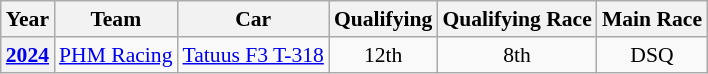<table class="wikitable" style="text-align:center; font-size:90%">
<tr>
<th>Year</th>
<th>Team</th>
<th>Car</th>
<th>Qualifying</th>
<th>Qualifying Race</th>
<th>Main Race</th>
</tr>
<tr>
<th><a href='#'>2024</a></th>
<td align="left"> <a href='#'>PHM Racing</a></td>
<td align="left"><a href='#'>Tatuus F3 T-318</a></td>
<td>12th</td>
<td>8th</td>
<td>DSQ</td>
</tr>
</table>
